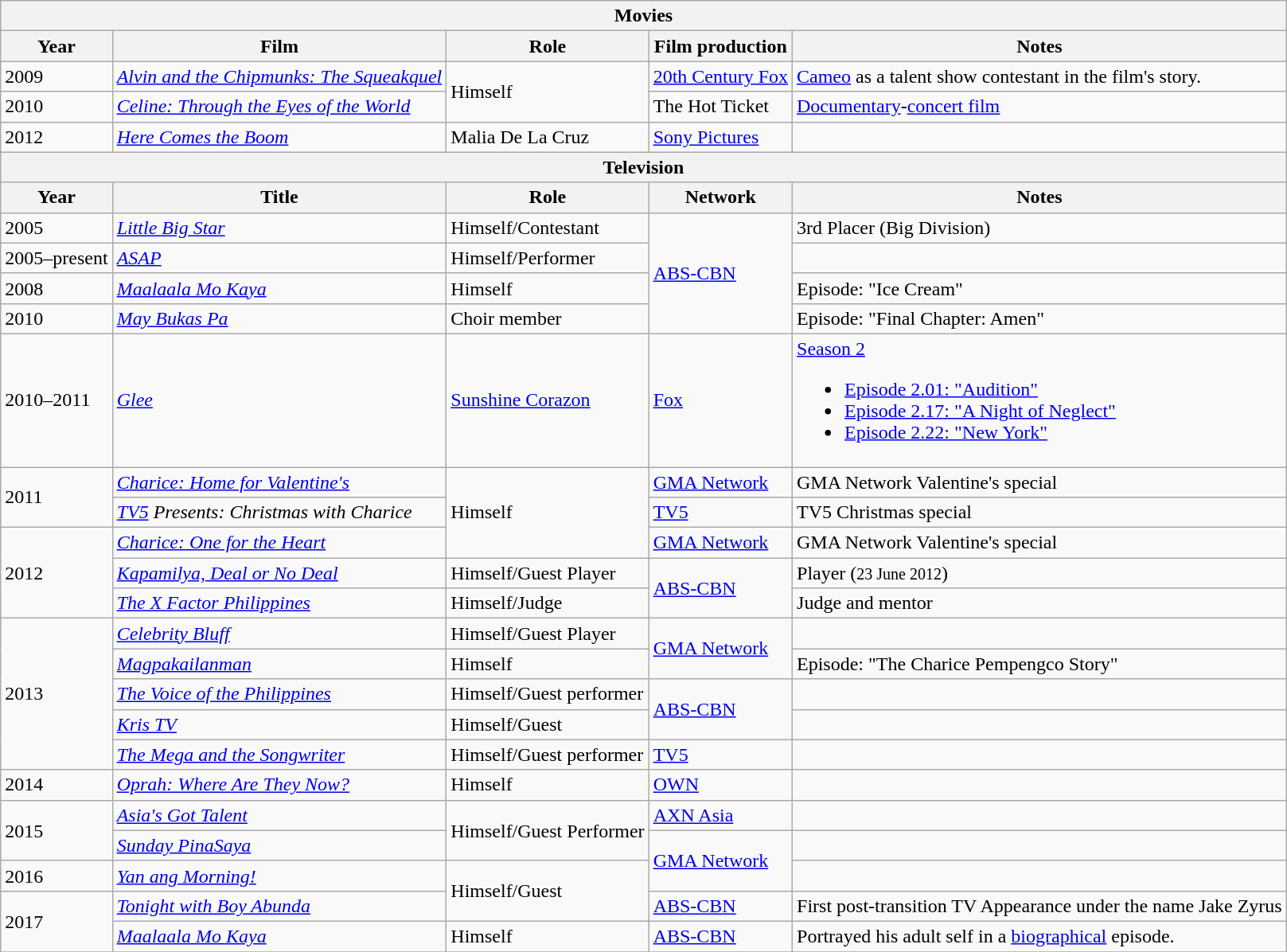<table class="wikitable">
<tr>
<th colspan=5>Movies</th>
</tr>
<tr>
<th>Year</th>
<th>Film</th>
<th>Role</th>
<th>Film production</th>
<th>Notes</th>
</tr>
<tr>
<td>2009</td>
<td><em><a href='#'>Alvin and the Chipmunks: The Squeakquel</a></em></td>
<td rowspan="2">Himself</td>
<td><a href='#'>20th Century Fox</a></td>
<td><a href='#'>Cameo</a> as a talent show contestant in the film's story.</td>
</tr>
<tr>
<td>2010</td>
<td><em><a href='#'>Celine: Through the Eyes of the World</a></em></td>
<td>The Hot Ticket</td>
<td><a href='#'>Documentary</a>-<a href='#'>concert film</a></td>
</tr>
<tr>
<td>2012</td>
<td><em><a href='#'>Here Comes the Boom</a></em></td>
<td>Malia De La Cruz</td>
<td><a href='#'>Sony Pictures</a></td>
<td></td>
</tr>
<tr>
<th colspan=5>Television</th>
</tr>
<tr>
<th>Year</th>
<th>Title</th>
<th>Role</th>
<th>Network</th>
<th>Notes</th>
</tr>
<tr>
<td>2005</td>
<td><em><a href='#'>Little Big Star</a></em></td>
<td>Himself/Contestant</td>
<td rowspan=4><a href='#'>ABS-CBN</a></td>
<td>3rd Placer (Big Division)</td>
</tr>
<tr>
<td>2005–present</td>
<td><em><a href='#'>ASAP</a></em></td>
<td>Himself/Performer</td>
<td></td>
</tr>
<tr>
<td>2008</td>
<td><em><a href='#'>Maalaala Mo Kaya</a></em></td>
<td>Himself</td>
<td>Episode: "Ice Cream"</td>
</tr>
<tr>
<td>2010</td>
<td><em><a href='#'>May Bukas Pa</a></em></td>
<td>Choir member</td>
<td>Episode: "Final Chapter: Amen"</td>
</tr>
<tr>
<td>2010–2011</td>
<td><em><a href='#'>Glee</a></em></td>
<td><a href='#'>Sunshine Corazon</a></td>
<td><a href='#'>Fox</a></td>
<td><a href='#'>Season 2</a><br><ul><li><a href='#'>Episode 2.01: "Audition"</a></li><li><a href='#'>Episode 2.17: "A Night of Neglect"</a></li><li><a href='#'>Episode 2.22: "New York"</a></li></ul></td>
</tr>
<tr>
<td rowspan="2">2011</td>
<td><em><a href='#'>Charice: Home for Valentine's</a></em></td>
<td rowspan="3">Himself</td>
<td><a href='#'>GMA Network</a></td>
<td>GMA Network Valentine's special</td>
</tr>
<tr>
<td><em><a href='#'>TV5</a> Presents: Christmas with Charice</em></td>
<td><a href='#'>TV5</a></td>
<td>TV5 Christmas special</td>
</tr>
<tr>
<td rowspan="3">2012</td>
<td><em><a href='#'>Charice: One for the Heart</a></em></td>
<td><a href='#'>GMA Network</a></td>
<td>GMA Network Valentine's special</td>
</tr>
<tr>
<td><em><a href='#'>Kapamilya, Deal or No Deal</a></em></td>
<td>Himself/Guest Player</td>
<td rowspan="2"><a href='#'>ABS-CBN</a></td>
<td>Player (<small>23 June 2012</small>)</td>
</tr>
<tr>
<td><em><a href='#'>The X Factor Philippines</a></em></td>
<td>Himself/Judge</td>
<td>Judge and mentor</td>
</tr>
<tr>
<td rowspan="5">2013</td>
<td><em><a href='#'>Celebrity Bluff</a></em></td>
<td>Himself/Guest Player</td>
<td rowspan="2"><a href='#'>GMA Network</a></td>
<td></td>
</tr>
<tr>
<td><em><a href='#'>Magpakailanman</a></em></td>
<td>Himself</td>
<td>Episode: "The Charice Pempengco Story"</td>
</tr>
<tr>
<td><em><a href='#'>The Voice of the Philippines</a></em></td>
<td>Himself/Guest performer</td>
<td rowspan="2"><a href='#'>ABS-CBN</a></td>
<td></td>
</tr>
<tr>
<td><em><a href='#'>Kris TV</a></em></td>
<td>Himself/Guest</td>
<td></td>
</tr>
<tr>
<td><em><a href='#'>The Mega and the Songwriter</a></em></td>
<td>Himself/Guest performer</td>
<td><a href='#'>TV5</a></td>
<td></td>
</tr>
<tr>
<td>2014</td>
<td><em><a href='#'>Oprah: Where Are They Now?</a></em></td>
<td>Himself</td>
<td><a href='#'>OWN</a></td>
<td></td>
</tr>
<tr>
<td rowspan="2">2015</td>
<td><em><a href='#'>Asia's Got Talent</a></em></td>
<td rowspan="2">Himself/Guest Performer</td>
<td><a href='#'>AXN Asia</a></td>
<td></td>
</tr>
<tr>
<td><em><a href='#'>Sunday PinaSaya</a></em></td>
<td rowspan=2><a href='#'>GMA Network</a></td>
<td></td>
</tr>
<tr>
<td>2016</td>
<td><em><a href='#'>Yan ang Morning!</a></em></td>
<td rowspan="2">Himself/Guest</td>
<td></td>
</tr>
<tr>
<td rowspan=2>2017</td>
<td><em><a href='#'>Tonight with Boy Abunda</a></em></td>
<td><a href='#'>ABS-CBN</a></td>
<td>First post-transition TV Appearance under the name Jake Zyrus</td>
</tr>
<tr>
<td><em><a href='#'>Maalaala Mo Kaya</a></em></td>
<td>Himself</td>
<td><a href='#'>ABS-CBN</a></td>
<td>Portrayed his adult self in a <a href='#'>biographical</a> episode.</td>
</tr>
<tr>
</tr>
</table>
